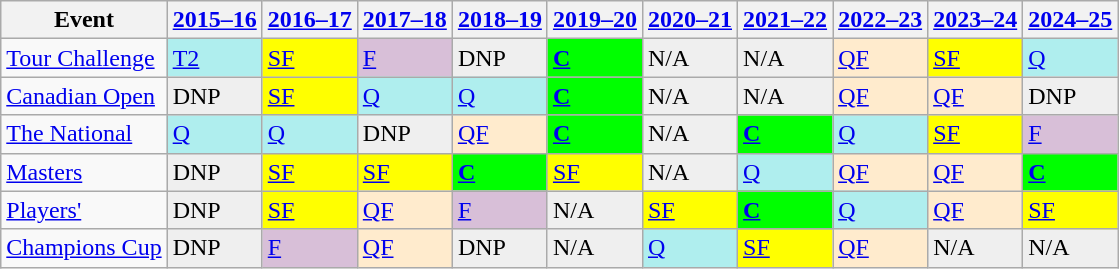<table class="wikitable" border="1">
<tr>
<th>Event</th>
<th><a href='#'>2015–16</a></th>
<th><a href='#'>2016–17</a></th>
<th><a href='#'>2017–18</a></th>
<th><a href='#'>2018–19</a></th>
<th><a href='#'>2019–20</a></th>
<th><a href='#'>2020–21</a></th>
<th><a href='#'>2021–22</a></th>
<th><a href='#'>2022–23</a></th>
<th><a href='#'>2023–24</a></th>
<th><a href='#'>2024–25</a></th>
</tr>
<tr>
<td><a href='#'>Tour Challenge</a></td>
<td style="background:#afeeee;"><a href='#'>T2</a></td>
<td style="background:yellow;"><a href='#'>SF</a></td>
<td style="background:thistle;"><a href='#'>F</a></td>
<td style="background:#EFEFEF;">DNP</td>
<td style="background:#0f0;"><strong><a href='#'>C</a></strong></td>
<td style="background:#EFEFEF;">N/A</td>
<td style="background:#EFEFEF;">N/A</td>
<td style="background:#ffebcd;"><a href='#'>QF</a></td>
<td style="background:yellow;"><a href='#'>SF</a></td>
<td style="background:#afeeee;"><a href='#'>Q</a></td>
</tr>
<tr>
<td><a href='#'>Canadian Open</a></td>
<td style="background:#EFEFEF;">DNP</td>
<td style="background:yellow;"><a href='#'>SF</a></td>
<td style="background:#afeeee;"><a href='#'>Q</a></td>
<td style="background:#afeeee;"><a href='#'>Q</a></td>
<td style="background:#0f0;"><strong><a href='#'>C</a></strong></td>
<td style="background:#EFEFEF;">N/A</td>
<td style="background:#EFEFEF;">N/A</td>
<td style="background:#ffebcd;"><a href='#'>QF</a></td>
<td style="background:#ffebcd;"><a href='#'>QF</a></td>
<td style="background:#EFEFEF;">DNP</td>
</tr>
<tr>
<td><a href='#'>The National</a></td>
<td style="background:#afeeee;"><a href='#'>Q</a></td>
<td style="background:#afeeee;"><a href='#'>Q</a></td>
<td style="background:#EFEFEF;">DNP</td>
<td style="background:#ffebcd;"><a href='#'>QF</a></td>
<td style="background:#0f0;"><strong><a href='#'>C</a></strong></td>
<td style="background:#EFEFEF;">N/A</td>
<td style="background:#0f0;"><strong><a href='#'>C</a></strong></td>
<td style="background:#afeeee;"><a href='#'>Q</a></td>
<td style="background:yellow;"><a href='#'>SF</a></td>
<td style="background:thistle;"><a href='#'>F</a></td>
</tr>
<tr>
<td><a href='#'>Masters</a></td>
<td style="background:#EFEFEF;">DNP</td>
<td style="background:yellow;"><a href='#'>SF</a></td>
<td style="background:yellow;"><a href='#'>SF</a></td>
<td style="background:#0f0;"><strong><a href='#'>C</a></strong></td>
<td style="background:yellow;"><a href='#'>SF</a></td>
<td style="background:#EFEFEF;">N/A</td>
<td style="background:#afeeee;"><a href='#'>Q</a></td>
<td style="background:#ffebcd;"><a href='#'>QF</a></td>
<td style="background:#ffebcd;"><a href='#'>QF</a></td>
<td style="background:#0f0;"><strong><a href='#'>C</a></strong></td>
</tr>
<tr>
<td><a href='#'>Players'</a></td>
<td style="background:#EFEFEF;">DNP</td>
<td style="background:yellow;"><a href='#'>SF</a></td>
<td style="background:#ffebcd;"><a href='#'>QF</a></td>
<td style="background:thistle;"><a href='#'>F</a></td>
<td style="background:#EFEFEF;">N/A</td>
<td style="background:yellow;"><a href='#'>SF</a></td>
<td style="background:#0f0;"><strong><a href='#'>C</a></strong></td>
<td style="background:#afeeee;"><a href='#'>Q</a></td>
<td style="background:#ffebcd;"><a href='#'>QF</a></td>
<td style="background:yellow;"><a href='#'>SF</a></td>
</tr>
<tr>
<td><a href='#'>Champions Cup</a></td>
<td style="background:#EFEFEF;">DNP</td>
<td style="background:thistle;"><a href='#'>F</a></td>
<td style="background:#ffebcd;"><a href='#'>QF</a></td>
<td style="background:#EFEFEF;">DNP</td>
<td style="background:#EFEFEF;">N/A</td>
<td style="background:#afeeee;"><a href='#'>Q</a></td>
<td style="background:yellow;"><a href='#'>SF</a></td>
<td style="background:#ffebcd;"><a href='#'>QF</a></td>
<td style="background:#EFEFEF;">N/A</td>
<td style="background:#EFEFEF;">N/A</td>
</tr>
</table>
